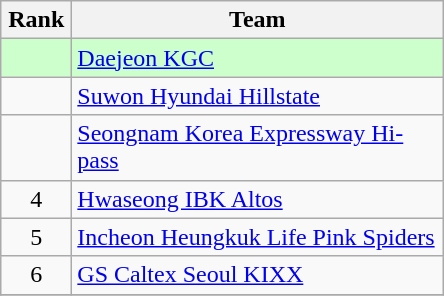<table class="wikitable" style="text-align: center;">
<tr>
<th width=40>Rank</th>
<th width=240>Team</th>
</tr>
<tr bgcolor=#ccffcc>
<td></td>
<td align=left><a href='#'>Daejeon KGC</a></td>
</tr>
<tr>
<td></td>
<td align=left><a href='#'>Suwon Hyundai Hillstate</a></td>
</tr>
<tr>
<td></td>
<td align=left><a href='#'>Seongnam Korea Expressway Hi-pass</a></td>
</tr>
<tr>
<td>4</td>
<td align=left><a href='#'>Hwaseong IBK Altos</a></td>
</tr>
<tr>
<td>5</td>
<td align=left><a href='#'>Incheon Heungkuk Life Pink Spiders</a></td>
</tr>
<tr>
<td>6</td>
<td align=left><a href='#'>GS Caltex Seoul KIXX</a></td>
</tr>
<tr>
</tr>
</table>
